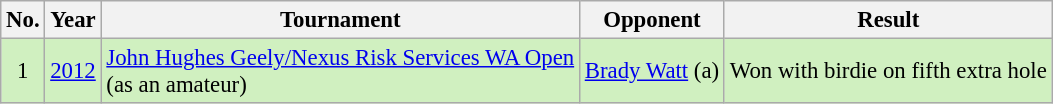<table class="wikitable" style="font-size:95%;">
<tr>
<th>No.</th>
<th>Year</th>
<th>Tournament</th>
<th>Opponent</th>
<th>Result</th>
</tr>
<tr style="background:#D0F0C0;">
<td align=center>1</td>
<td><a href='#'>2012</a></td>
<td><a href='#'>John Hughes Geely/Nexus Risk Services WA Open</a><br>(as an amateur)</td>
<td> <a href='#'>Brady Watt</a> (a)</td>
<td>Won with birdie on fifth extra hole</td>
</tr>
</table>
